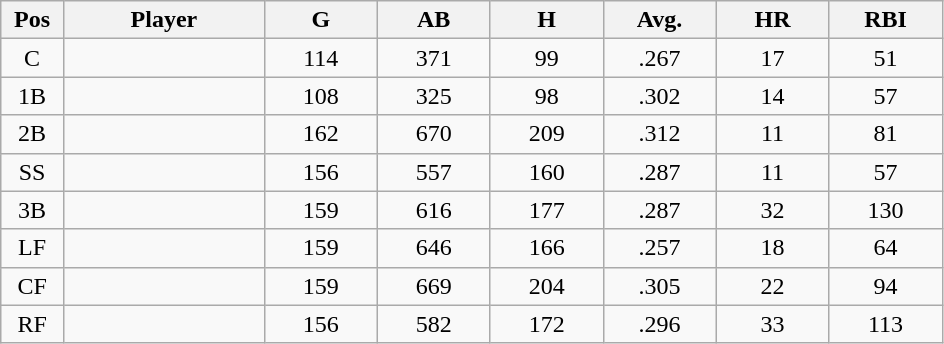<table class="wikitable sortable">
<tr>
<th bgcolor="#DDDDFF" width="5%">Pos</th>
<th bgcolor="#DDDDFF" width="16%">Player</th>
<th bgcolor="#DDDDFF" width="9%">G</th>
<th bgcolor="#DDDDFF" width="9%">AB</th>
<th bgcolor="#DDDDFF" width="9%">H</th>
<th bgcolor="#DDDDFF" width="9%">Avg.</th>
<th bgcolor="#DDDDFF" width="9%">HR</th>
<th bgcolor="#DDDDFF" width="9%">RBI</th>
</tr>
<tr align="center">
<td>C</td>
<td></td>
<td>114</td>
<td>371</td>
<td>99</td>
<td>.267</td>
<td>17</td>
<td>51</td>
</tr>
<tr align="center">
<td>1B</td>
<td></td>
<td>108</td>
<td>325</td>
<td>98</td>
<td>.302</td>
<td>14</td>
<td>57</td>
</tr>
<tr align="center">
<td>2B</td>
<td></td>
<td>162</td>
<td>670</td>
<td>209</td>
<td>.312</td>
<td>11</td>
<td>81</td>
</tr>
<tr align="center">
<td>SS</td>
<td></td>
<td>156</td>
<td>557</td>
<td>160</td>
<td>.287</td>
<td>11</td>
<td>57</td>
</tr>
<tr align="center">
<td>3B</td>
<td></td>
<td>159</td>
<td>616</td>
<td>177</td>
<td>.287</td>
<td>32</td>
<td>130</td>
</tr>
<tr align="center">
<td>LF</td>
<td></td>
<td>159</td>
<td>646</td>
<td>166</td>
<td>.257</td>
<td>18</td>
<td>64</td>
</tr>
<tr align="center">
<td>CF</td>
<td></td>
<td>159</td>
<td>669</td>
<td>204</td>
<td>.305</td>
<td>22</td>
<td>94</td>
</tr>
<tr align="center">
<td>RF</td>
<td></td>
<td>156</td>
<td>582</td>
<td>172</td>
<td>.296</td>
<td>33</td>
<td>113</td>
</tr>
</table>
